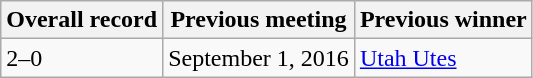<table class="wikitable">
<tr>
<th>Overall record</th>
<th>Previous meeting</th>
<th>Previous winner</th>
</tr>
<tr>
<td>2–0</td>
<td>September 1, 2016</td>
<td><a href='#'>Utah Utes</a></td>
</tr>
</table>
